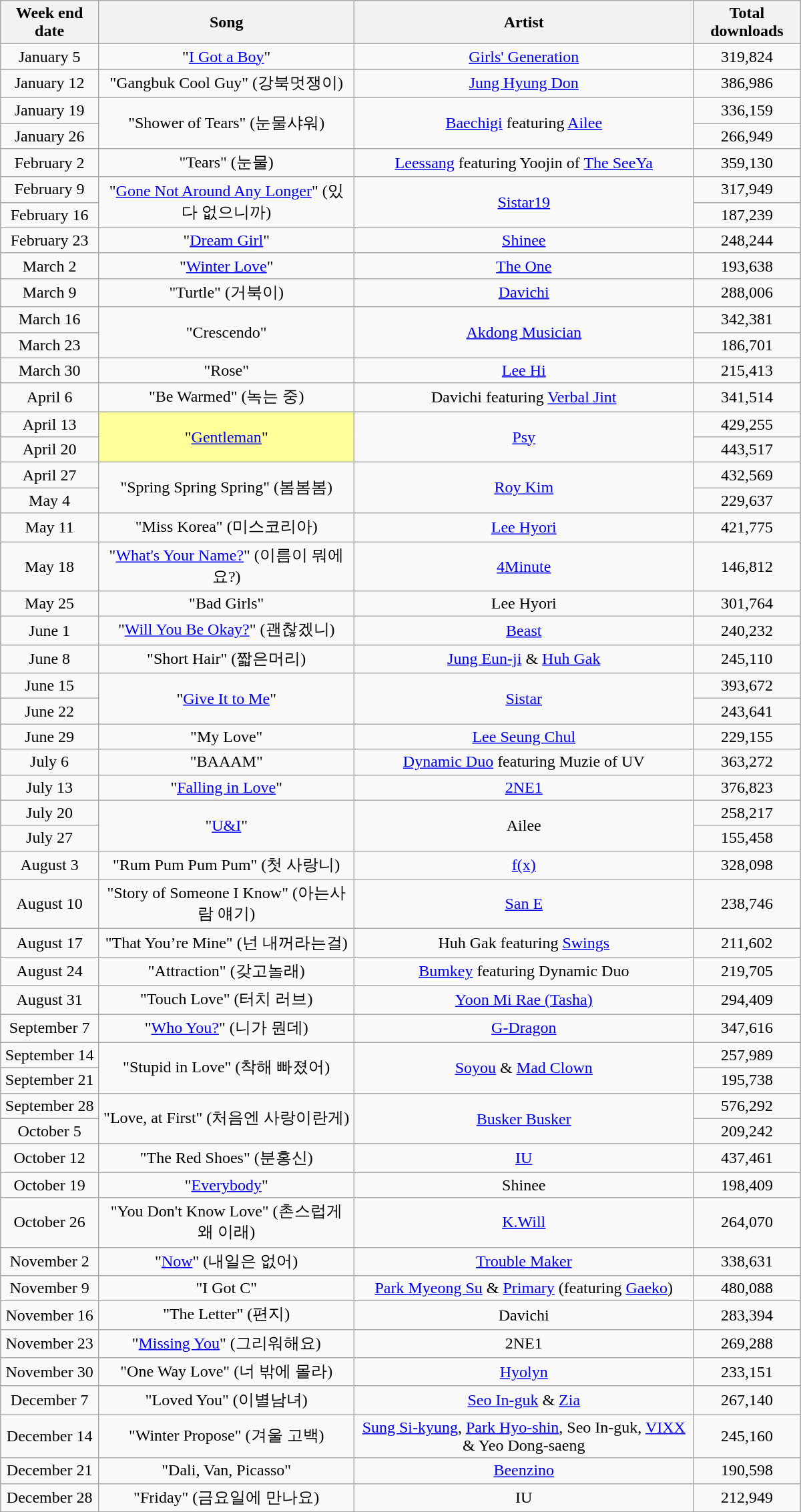<table class="wikitable sortable" style="text-align:center; width:800px">
<tr>
<th>Week end date</th>
<th>Song</th>
<th>Artist</th>
<th>Total downloads</th>
</tr>
<tr>
<td>January 5</td>
<td>"<a href='#'>I Got a Boy</a>"</td>
<td><a href='#'>Girls' Generation</a></td>
<td>319,824</td>
</tr>
<tr>
<td>January 12</td>
<td>"Gangbuk Cool Guy" (강북멋쟁이)</td>
<td><a href='#'>Jung Hyung Don</a></td>
<td>386,986</td>
</tr>
<tr>
<td>January 19</td>
<td rowspan="2">"Shower of Tears" (눈물샤워)</td>
<td rowspan="2"><a href='#'>Baechigi</a> featuring <a href='#'>Ailee</a></td>
<td>336,159</td>
</tr>
<tr>
<td>January 26</td>
<td>266,949</td>
</tr>
<tr>
<td>February 2</td>
<td>"Tears" (눈물)</td>
<td><a href='#'>Leessang</a> featuring Yoojin of <a href='#'>The SeeYa</a></td>
<td>359,130</td>
</tr>
<tr>
<td>February 9</td>
<td rowspan="2">"<a href='#'>Gone Not Around Any Longer</a>" (있다 없으니까)</td>
<td rowspan="2"><a href='#'>Sistar19</a></td>
<td>317,949</td>
</tr>
<tr>
<td>February 16</td>
<td>187,239</td>
</tr>
<tr>
<td>February 23</td>
<td>"<a href='#'>Dream Girl</a>"</td>
<td><a href='#'>Shinee</a></td>
<td>248,244</td>
</tr>
<tr>
<td>March 2</td>
<td>"<a href='#'>Winter Love</a>"</td>
<td><a href='#'>The One</a></td>
<td>193,638</td>
</tr>
<tr>
<td>March 9</td>
<td>"Turtle" (거북이)</td>
<td><a href='#'>Davichi</a></td>
<td>288,006</td>
</tr>
<tr>
<td>March 16</td>
<td rowspan="2">"Crescendo"</td>
<td rowspan="2"><a href='#'>Akdong Musician</a></td>
<td>342,381</td>
</tr>
<tr>
<td>March 23</td>
<td>186,701</td>
</tr>
<tr>
<td>March 30</td>
<td>"Rose"</td>
<td><a href='#'>Lee Hi</a></td>
<td>215,413</td>
</tr>
<tr>
<td>April 6</td>
<td>"Be Warmed" (녹는 중)</td>
<td>Davichi featuring <a href='#'>Verbal Jint</a></td>
<td>341,514</td>
</tr>
<tr>
<td>April 13</td>
<td rowspan="2" bgcolor=#FFFF99>"<a href='#'>Gentleman</a>" </td>
<td rowspan="2"><a href='#'>Psy</a></td>
<td>429,255</td>
</tr>
<tr>
<td>April 20</td>
<td>443,517</td>
</tr>
<tr>
<td>April 27</td>
<td rowspan="2">"Spring Spring Spring" (봄봄봄)</td>
<td rowspan="2"><a href='#'>Roy Kim</a></td>
<td>432,569</td>
</tr>
<tr>
<td>May 4</td>
<td>229,637</td>
</tr>
<tr>
<td>May 11</td>
<td>"Miss Korea" (미스코리아)</td>
<td><a href='#'>Lee Hyori</a></td>
<td>421,775</td>
</tr>
<tr>
<td>May 18</td>
<td>"<a href='#'>What's Your Name?</a>" (이름이 뭐에요?)</td>
<td><a href='#'>4Minute</a></td>
<td>146,812</td>
</tr>
<tr>
<td>May 25</td>
<td>"Bad Girls"</td>
<td>Lee Hyori</td>
<td>301,764</td>
</tr>
<tr>
<td>June 1</td>
<td>"<a href='#'>Will You Be Okay?</a>" (괜찮겠니)</td>
<td><a href='#'>Beast</a></td>
<td>240,232</td>
</tr>
<tr>
<td>June 8</td>
<td>"Short Hair" (짧은머리)</td>
<td><a href='#'>Jung Eun-ji</a> & <a href='#'>Huh Gak</a></td>
<td>245,110</td>
</tr>
<tr>
<td>June 15</td>
<td rowspan="2">"<a href='#'>Give It to Me</a>"</td>
<td rowspan="2"><a href='#'>Sistar</a></td>
<td>393,672</td>
</tr>
<tr>
<td>June 22</td>
<td>243,641</td>
</tr>
<tr>
<td>June 29</td>
<td>"My Love"</td>
<td><a href='#'>Lee Seung Chul</a></td>
<td>229,155</td>
</tr>
<tr>
<td>July 6</td>
<td>"BAAAM"</td>
<td><a href='#'>Dynamic Duo</a> featuring Muzie of UV</td>
<td>363,272</td>
</tr>
<tr>
<td>July 13</td>
<td>"<a href='#'>Falling in Love</a>"</td>
<td><a href='#'>2NE1</a></td>
<td>376,823</td>
</tr>
<tr>
<td>July 20</td>
<td rowspan="2">"<a href='#'>U&I</a>"</td>
<td rowspan="2">Ailee</td>
<td>258,217</td>
</tr>
<tr>
<td>July 27</td>
<td>155,458</td>
</tr>
<tr>
<td>August 3</td>
<td>"Rum Pum Pum Pum" (첫 사랑니)</td>
<td><a href='#'>f(x)</a></td>
<td>328,098</td>
</tr>
<tr>
<td>August 10</td>
<td>"Story of Someone I Know" (아는사람 얘기)</td>
<td><a href='#'>San E</a></td>
<td>238,746</td>
</tr>
<tr>
<td>August 17</td>
<td>"That You’re Mine" (넌 내꺼라는걸)</td>
<td>Huh Gak featuring <a href='#'>Swings</a></td>
<td>211,602</td>
</tr>
<tr>
<td>August 24</td>
<td>"Attraction" (갖고놀래)</td>
<td><a href='#'>Bumkey</a> featuring Dynamic Duo</td>
<td>219,705</td>
</tr>
<tr>
<td>August 31</td>
<td>"Touch Love" (터치 러브)</td>
<td><a href='#'>Yoon Mi Rae (Tasha)</a></td>
<td>294,409</td>
</tr>
<tr>
<td>September 7</td>
<td>"<a href='#'>Who You?</a>" (니가 뭔데)</td>
<td><a href='#'>G-Dragon</a></td>
<td>347,616</td>
</tr>
<tr>
<td>September 14</td>
<td rowspan="2">"Stupid in Love" (착해 빠졌어)</td>
<td rowspan="2"><a href='#'>Soyou</a> & <a href='#'>Mad Clown</a></td>
<td>257,989</td>
</tr>
<tr>
<td>September 21</td>
<td>195,738</td>
</tr>
<tr>
<td>September 28</td>
<td rowspan="2">"Love, at First" (처음엔 사랑이란게)</td>
<td rowspan="2"><a href='#'>Busker Busker</a></td>
<td>576,292</td>
</tr>
<tr>
<td>October 5</td>
<td>209,242</td>
</tr>
<tr>
<td>October 12</td>
<td>"The Red Shoes" (분홍신)</td>
<td><a href='#'>IU</a></td>
<td>437,461</td>
</tr>
<tr>
<td>October 19</td>
<td>"<a href='#'>Everybody</a>"</td>
<td>Shinee</td>
<td>198,409</td>
</tr>
<tr>
<td>October 26</td>
<td>"You Don't Know Love" (촌스럽게 왜 이래)</td>
<td><a href='#'>K.Will</a></td>
<td>264,070</td>
</tr>
<tr>
<td>November 2</td>
<td>"<a href='#'>Now</a>" (내일은 없어)</td>
<td><a href='#'>Trouble Maker</a></td>
<td>338,631</td>
</tr>
<tr>
<td>November 9</td>
<td>"I Got C"</td>
<td><a href='#'>Park Myeong Su</a> & <a href='#'>Primary</a> (featuring <a href='#'>Gaeko</a>)</td>
<td>480,088</td>
</tr>
<tr>
<td>November 16</td>
<td>"The Letter" (편지)</td>
<td>Davichi</td>
<td>283,394</td>
</tr>
<tr>
<td>November 23</td>
<td>"<a href='#'>Missing You</a>" (그리워해요)</td>
<td>2NE1</td>
<td>269,288</td>
</tr>
<tr>
<td>November 30</td>
<td>"One Way Love" (너 밖에 몰라)</td>
<td><a href='#'>Hyolyn</a></td>
<td>233,151</td>
</tr>
<tr>
<td>December 7</td>
<td>"Loved You" (이별남녀)</td>
<td><a href='#'>Seo In-guk</a> & <a href='#'>Zia</a></td>
<td>267,140</td>
</tr>
<tr>
<td>December 14</td>
<td>"Winter Propose" (겨울 고백)</td>
<td><a href='#'>Sung Si-kyung</a>, <a href='#'>Park Hyo-shin</a>, Seo In-guk, <a href='#'>VIXX</a> & Yeo Dong-saeng</td>
<td>245,160</td>
</tr>
<tr>
<td>December 21</td>
<td>"Dali, Van, Picasso"</td>
<td><a href='#'>Beenzino</a></td>
<td>190,598</td>
</tr>
<tr>
<td>December 28</td>
<td>"Friday" (금요일에 만나요)</td>
<td>IU</td>
<td>212,949</td>
</tr>
</table>
